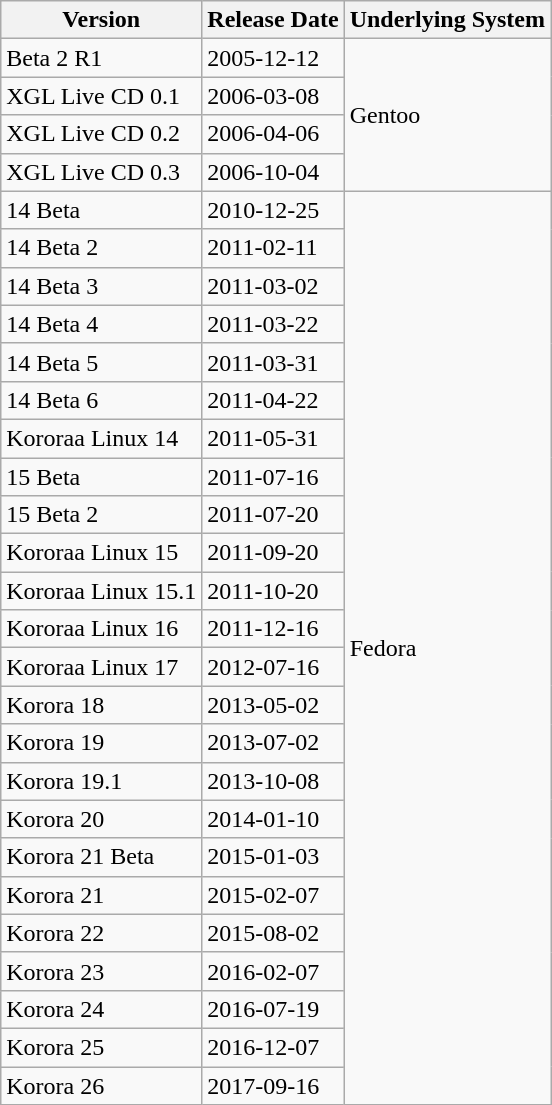<table class="wikitable sortable">
<tr>
<th>Version</th>
<th>Release Date</th>
<th>Underlying System</th>
</tr>
<tr>
<td>Beta 2 R1</td>
<td>2005-12-12</td>
<td rowspan="4">Gentoo</td>
</tr>
<tr>
<td>XGL Live CD 0.1</td>
<td>2006-03-08</td>
</tr>
<tr>
<td>XGL Live CD 0.2</td>
<td>2006-04-06</td>
</tr>
<tr>
<td>XGL Live CD 0.3</td>
<td>2006-10-04</td>
</tr>
<tr>
<td>14 Beta</td>
<td>2010-12-25</td>
<td rowspan="24">Fedora</td>
</tr>
<tr>
<td>14 Beta 2</td>
<td>2011-02-11</td>
</tr>
<tr>
<td>14 Beta 3</td>
<td>2011-03-02</td>
</tr>
<tr>
<td>14 Beta 4</td>
<td>2011-03-22</td>
</tr>
<tr>
<td>14 Beta 5</td>
<td>2011-03-31</td>
</tr>
<tr>
<td>14 Beta 6</td>
<td>2011-04-22</td>
</tr>
<tr>
<td>Kororaa Linux 14</td>
<td>2011-05-31</td>
</tr>
<tr>
<td>15 Beta</td>
<td>2011-07-16</td>
</tr>
<tr>
<td>15 Beta 2</td>
<td>2011-07-20</td>
</tr>
<tr>
<td>Kororaa Linux 15</td>
<td>2011-09-20</td>
</tr>
<tr>
<td>Kororaa Linux 15.1</td>
<td>2011-10-20</td>
</tr>
<tr>
<td>Kororaa Linux 16</td>
<td>2011-12-16</td>
</tr>
<tr>
<td>Kororaa Linux 17</td>
<td>2012-07-16</td>
</tr>
<tr>
<td>Korora 18</td>
<td>2013-05-02</td>
</tr>
<tr>
<td>Korora 19</td>
<td>2013-07-02</td>
</tr>
<tr>
<td>Korora 19.1</td>
<td>2013-10-08</td>
</tr>
<tr>
<td>Korora 20</td>
<td>2014-01-10</td>
</tr>
<tr>
<td>Korora 21 Beta</td>
<td>2015-01-03</td>
</tr>
<tr>
<td>Korora 21</td>
<td>2015-02-07</td>
</tr>
<tr>
<td>Korora 22</td>
<td>2015-08-02</td>
</tr>
<tr>
<td>Korora 23</td>
<td>2016-02-07</td>
</tr>
<tr>
<td>Korora 24</td>
<td>2016-07-19</td>
</tr>
<tr>
<td>Korora 25</td>
<td>2016-12-07</td>
</tr>
<tr>
<td>Korora 26</td>
<td>2017-09-16</td>
</tr>
</table>
